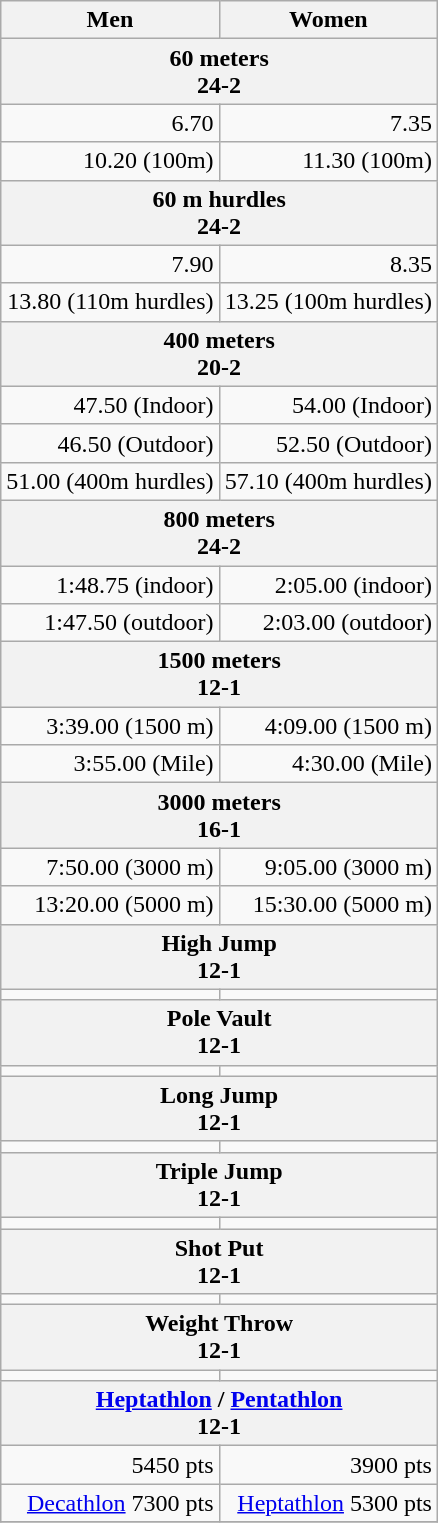<table class="wikitable sortable collapsible " style="text-align:right;">
<tr>
<th>Men</th>
<th>Women</th>
</tr>
<tr>
<th colspan="2">60 meters<br>24-2</th>
</tr>
<tr>
<td>6.70</td>
<td>7.35</td>
</tr>
<tr>
<td>10.20 (100m)</td>
<td>11.30 (100m)</td>
</tr>
<tr>
<th colspan="2">60 m hurdles<br>24-2</th>
</tr>
<tr>
<td>7.90</td>
<td>8.35</td>
</tr>
<tr>
<td>13.80 (110m hurdles)</td>
<td>13.25 (100m hurdles)</td>
</tr>
<tr>
<th colspan="2">400 meters<br>20-2</th>
</tr>
<tr>
<td>47.50 (Indoor)</td>
<td>54.00 (Indoor)</td>
</tr>
<tr>
<td>46.50 (Outdoor)</td>
<td>52.50 (Outdoor)</td>
</tr>
<tr>
<td>51.00 (400m hurdles)</td>
<td>57.10 (400m hurdles)</td>
</tr>
<tr>
<th colspan="2">800 meters<br>24-2</th>
</tr>
<tr>
<td>1:48.75 (indoor)</td>
<td>2:05.00 (indoor)</td>
</tr>
<tr>
<td>1:47.50 (outdoor)</td>
<td>2:03.00 (outdoor)</td>
</tr>
<tr>
<th colspan="2">1500 meters<br>12-1</th>
</tr>
<tr>
<td>3:39.00 (1500 m)</td>
<td>4:09.00 (1500 m)</td>
</tr>
<tr>
<td>3:55.00 (Mile)</td>
<td>4:30.00 (Mile)</td>
</tr>
<tr>
<th colspan="2">3000 meters<br>16-1</th>
</tr>
<tr>
<td>7:50.00 (3000 m)</td>
<td>9:05.00 (3000 m)</td>
</tr>
<tr>
<td>13:20.00  (5000 m)</td>
<td>15:30.00 (5000 m)</td>
</tr>
<tr>
<th colspan="2">High Jump<br>12-1</th>
</tr>
<tr>
<td></td>
<td></td>
</tr>
<tr>
<th colspan="2">Pole Vault<br>12-1</th>
</tr>
<tr>
<td></td>
<td></td>
</tr>
<tr>
<th colspan="2">Long Jump<br>12-1</th>
</tr>
<tr>
<td></td>
<td></td>
</tr>
<tr>
<th colspan="2">Triple Jump<br>12-1</th>
</tr>
<tr>
<td></td>
<td></td>
</tr>
<tr>
<th colspan="2">Shot Put<br>12-1</th>
</tr>
<tr>
<td></td>
<td></td>
</tr>
<tr>
<th colspan="2">Weight Throw<br>12-1</th>
</tr>
<tr>
<td></td>
<td></td>
</tr>
<tr>
<th colspan="2"><a href='#'>Heptathlon</a> / <a href='#'>Pentathlon</a><br>12-1</th>
</tr>
<tr>
<td>5450 pts</td>
<td>3900 pts</td>
</tr>
<tr>
<td><a href='#'>Decathlon</a> 7300 pts</td>
<td><a href='#'>Heptathlon</a> 5300 pts</td>
</tr>
<tr>
</tr>
</table>
